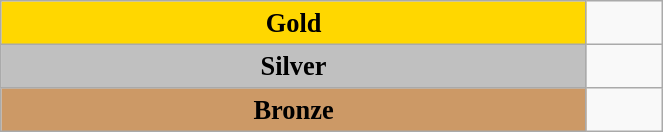<table class="wikitable" style=" text-align:center; font-size:110%;" width="35%">
<tr>
<td bgcolor="gold"><strong>Gold</strong></td>
<td></td>
</tr>
<tr>
<td bgcolor="silver"><strong>Silver</strong></td>
<td></td>
</tr>
<tr>
<td bgcolor="cc9966"><strong>Bronze</strong></td>
<td></td>
</tr>
</table>
